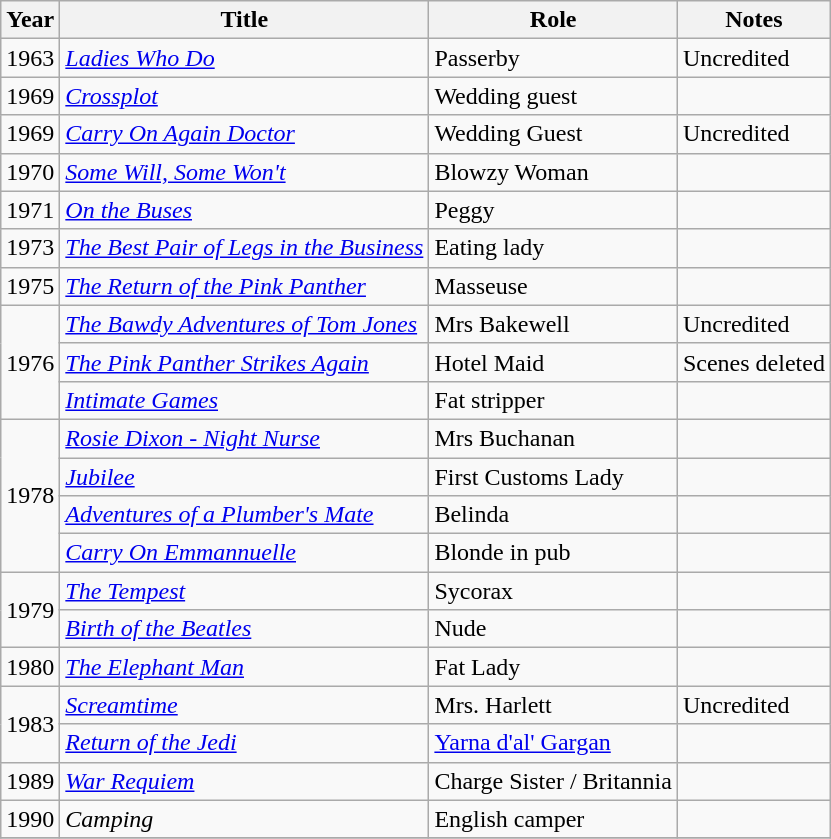<table class="wikitable">
<tr>
<th>Year</th>
<th>Title</th>
<th>Role</th>
<th>Notes</th>
</tr>
<tr>
<td>1963</td>
<td><em><a href='#'>Ladies Who Do</a></em></td>
<td>Passerby</td>
<td>Uncredited</td>
</tr>
<tr>
<td>1969</td>
<td><em><a href='#'>Crossplot</a></em></td>
<td>Wedding guest</td>
<td></td>
</tr>
<tr>
<td>1969</td>
<td><em><a href='#'>Carry On Again Doctor</a></em></td>
<td>Wedding Guest</td>
<td>Uncredited</td>
</tr>
<tr>
<td>1970</td>
<td><em><a href='#'>Some Will, Some Won't</a></em></td>
<td>Blowzy Woman</td>
<td></td>
</tr>
<tr>
<td>1971</td>
<td><em><a href='#'>On the Buses</a></em></td>
<td>Peggy</td>
<td></td>
</tr>
<tr>
<td>1973</td>
<td><em><a href='#'>The Best Pair of Legs in the Business</a></em></td>
<td>Eating lady</td>
<td></td>
</tr>
<tr>
<td>1975</td>
<td><em><a href='#'>The Return of the Pink Panther</a></em></td>
<td>Masseuse</td>
<td></td>
</tr>
<tr>
<td rowspan="3">1976</td>
<td><em><a href='#'>The Bawdy Adventures of Tom Jones</a></em></td>
<td>Mrs Bakewell</td>
<td>Uncredited</td>
</tr>
<tr>
<td><em><a href='#'>The Pink Panther Strikes Again</a></em></td>
<td>Hotel Maid</td>
<td>Scenes deleted</td>
</tr>
<tr>
<td><em><a href='#'>Intimate Games</a></em></td>
<td>Fat stripper</td>
<td></td>
</tr>
<tr>
<td rowspan="4">1978</td>
<td><em><a href='#'>Rosie Dixon - Night Nurse</a></em></td>
<td>Mrs Buchanan</td>
<td></td>
</tr>
<tr>
<td><em><a href='#'>Jubilee</a></em></td>
<td>First Customs Lady</td>
<td></td>
</tr>
<tr>
<td><em><a href='#'>Adventures of a Plumber's Mate</a></em></td>
<td>Belinda</td>
<td></td>
</tr>
<tr>
<td><em><a href='#'>Carry On Emmannuelle</a></em></td>
<td>Blonde in pub</td>
<td></td>
</tr>
<tr>
<td rowspan="2">1979</td>
<td><em><a href='#'>The Tempest</a></em></td>
<td>Sycorax</td>
<td></td>
</tr>
<tr>
<td><em><a href='#'>Birth of the Beatles</a></em></td>
<td>Nude</td>
<td></td>
</tr>
<tr>
<td>1980</td>
<td><em><a href='#'>The Elephant Man</a></em></td>
<td>Fat Lady</td>
<td></td>
</tr>
<tr>
<td rowspan="2">1983</td>
<td><em><a href='#'>Screamtime</a></em></td>
<td>Mrs. Harlett</td>
<td>Uncredited</td>
</tr>
<tr>
<td><em><a href='#'>Return of the Jedi</a></em></td>
<td><a href='#'>Yarna d'al' Gargan</a></td>
<td></td>
</tr>
<tr>
<td>1989</td>
<td><em><a href='#'>War Requiem</a></em></td>
<td>Charge Sister / Britannia</td>
<td></td>
</tr>
<tr>
<td>1990</td>
<td><em>Camping</em></td>
<td>English camper</td>
<td></td>
</tr>
<tr>
</tr>
</table>
